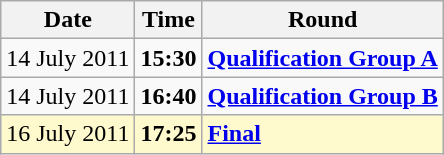<table class="wikitable">
<tr>
<th>Date</th>
<th>Time</th>
<th>Round</th>
</tr>
<tr>
<td>14 July 2011</td>
<td><strong>15:30</strong></td>
<td><strong><a href='#'>Qualification Group A</a></strong></td>
</tr>
<tr>
<td>14 July 2011</td>
<td><strong>16:40</strong></td>
<td><strong><a href='#'>Qualification Group B</a></strong></td>
</tr>
<tr style=background:lemonchiffon>
<td>16 July 2011</td>
<td><strong>17:25</strong></td>
<td><strong><a href='#'>Final</a></strong></td>
</tr>
</table>
